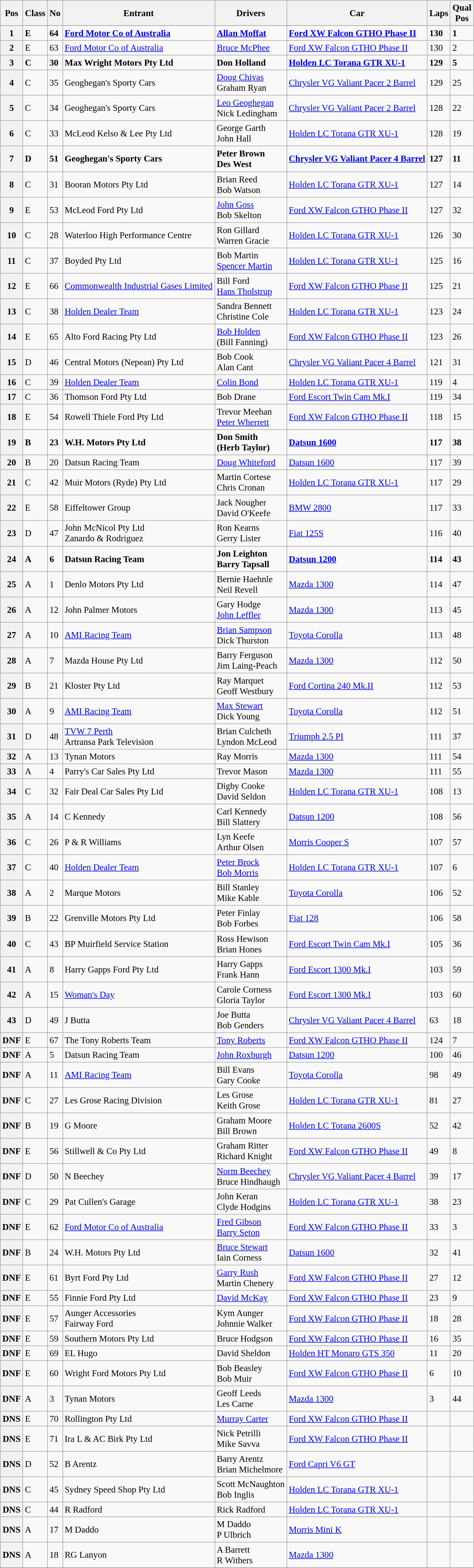<table class="wikitable sortable" style="font-size: 95%;">
<tr>
<th>Pos</th>
<th>Class</th>
<th>No</th>
<th>Entrant</th>
<th>Drivers</th>
<th>Car</th>
<th>Laps</th>
<th>Qual<br>Pos</th>
</tr>
<tr>
</tr>
<tr style="font-weight:bold">
<th>1</th>
<td>E</td>
<td>64</td>
<td><a href='#'>Ford Motor Co of Australia</a></td>
<td> <a href='#'>Allan Moffat</a></td>
<td><a href='#'>Ford XW Falcon GTHO Phase II</a></td>
<td>130</td>
<td>1</td>
</tr>
<tr>
<th>2</th>
<td>E</td>
<td>63</td>
<td><a href='#'>Ford Motor Co of Australia</a></td>
<td> <a href='#'>Bruce McPhee</a></td>
<td><a href='#'>Ford XW Falcon GTHO Phase II</a></td>
<td>130</td>
<td>2</td>
</tr>
<tr style="font-weight:bold">
<th>3</th>
<td>C</td>
<td>30</td>
<td>Max Wright Motors Pty Ltd</td>
<td> Don Holland</td>
<td><a href='#'>Holden LC Torana GTR XU-1</a></td>
<td>129</td>
<td>5</td>
</tr>
<tr>
<th>4</th>
<td>C</td>
<td>35</td>
<td>Geoghegan's Sporty Cars</td>
<td> <a href='#'>Doug Chivas</a><br> Graham Ryan</td>
<td><a href='#'>Chrysler VG Valiant Pacer 2 Barrel</a></td>
<td>129</td>
<td>25</td>
</tr>
<tr>
<th>5</th>
<td>C</td>
<td>34</td>
<td>Geoghegan's Sporty Cars</td>
<td> <a href='#'>Leo Geoghegan</a><br> Nick Ledingham</td>
<td><a href='#'>Chrysler VG Valiant Pacer 2 Barrel</a></td>
<td>128</td>
<td>22</td>
</tr>
<tr>
<th>6</th>
<td>C</td>
<td>33</td>
<td>McLeod Kelso & Lee Pty Ltd</td>
<td> George Garth<br> John Hall</td>
<td><a href='#'>Holden LC Torana GTR XU-1</a></td>
<td>128</td>
<td>19</td>
</tr>
<tr style="font-weight:bold">
<th>7</th>
<td>D</td>
<td>51</td>
<td>Geoghegan's Sporty Cars</td>
<td> Peter Brown<br> Des West</td>
<td><a href='#'>Chrysler VG Valiant Pacer 4 Barrel</a></td>
<td>127</td>
<td>11</td>
</tr>
<tr>
<th>8</th>
<td>C</td>
<td>31</td>
<td>Booran Motors Pty Ltd</td>
<td> Brian Reed<br> Bob Watson</td>
<td><a href='#'>Holden LC Torana GTR XU-1</a></td>
<td>127</td>
<td>14</td>
</tr>
<tr>
<th>9</th>
<td>E</td>
<td>53</td>
<td>McLeod Ford Pty Ltd</td>
<td> <a href='#'>John Goss</a><br> Bob Skelton</td>
<td><a href='#'>Ford XW Falcon GTHO Phase II</a></td>
<td>127</td>
<td>32</td>
</tr>
<tr>
<th>10</th>
<td>C</td>
<td>28</td>
<td>Waterloo High Performance Centre</td>
<td> Ron Gillard<br> Warren Gracie</td>
<td><a href='#'>Holden LC Torana GTR XU-1</a></td>
<td>126</td>
<td>30</td>
</tr>
<tr>
<th>11</th>
<td>C</td>
<td>37</td>
<td>Boyded Pty Ltd</td>
<td> Bob Martin<br> <a href='#'>Spencer Martin</a></td>
<td><a href='#'>Holden LC Torana GTR XU-1</a></td>
<td>125</td>
<td>16</td>
</tr>
<tr>
<th>12</th>
<td>E</td>
<td>66</td>
<td><a href='#'>Commonwealth Industrial Gases Limited</a></td>
<td> Bill Ford<br> <a href='#'>Hans Tholstrup</a></td>
<td><a href='#'>Ford XW Falcon GTHO Phase II</a></td>
<td>125</td>
<td>21</td>
</tr>
<tr>
<th>13</th>
<td>C</td>
<td>38</td>
<td><a href='#'>Holden Dealer Team</a></td>
<td> Sandra Bennett<br> Christine Cole</td>
<td><a href='#'>Holden LC Torana GTR XU-1</a></td>
<td>123</td>
<td>24</td>
</tr>
<tr>
<th>14</th>
<td>E</td>
<td>65</td>
<td>Alto Ford Racing Pty Ltd</td>
<td> <a href='#'>Bob Holden</a><br> (Bill Fanning)</td>
<td><a href='#'>Ford XW Falcon GTHO Phase II</a></td>
<td>123</td>
<td>26</td>
</tr>
<tr>
<th>15</th>
<td>D</td>
<td>46</td>
<td>Central Motors (Nepean) Pty Ltd</td>
<td> Bob Cook<br> Alan Cant</td>
<td><a href='#'>Chrysler VG Valiant Pacer 4 Barrel</a></td>
<td>121</td>
<td>31</td>
</tr>
<tr>
<th>16</th>
<td>C</td>
<td>39</td>
<td><a href='#'>Holden Dealer Team</a></td>
<td> <a href='#'>Colin Bond</a></td>
<td><a href='#'>Holden LC Torana GTR XU-1</a></td>
<td>119</td>
<td>4</td>
</tr>
<tr>
<th>17</th>
<td>C</td>
<td>36</td>
<td>Thomson Ford Pty Ltd</td>
<td> Bob Drane</td>
<td><a href='#'>Ford Escort Twin Cam Mk.I</a></td>
<td>119</td>
<td>34</td>
</tr>
<tr>
<th>18</th>
<td>E</td>
<td>54</td>
<td>Rowell Thiele Ford Pty Ltd</td>
<td> Trevor Meehan<br> <a href='#'>Peter Wherrett</a></td>
<td><a href='#'>Ford XW Falcon GTHO Phase II</a></td>
<td>118</td>
<td>15</td>
</tr>
<tr style="font-weight:bold">
<th>19</th>
<td>B</td>
<td>23</td>
<td>W.H. Motors Pty Ltd</td>
<td> Don Smith<br> (Herb Taylor)</td>
<td><a href='#'>Datsun 1600</a></td>
<td>117</td>
<td>38</td>
</tr>
<tr>
<th>20</th>
<td>B</td>
<td>20</td>
<td>Datsun Racing Team</td>
<td> <a href='#'>Doug Whiteford</a></td>
<td><a href='#'>Datsun 1600</a></td>
<td>117</td>
<td>39</td>
</tr>
<tr>
<th>21</th>
<td>C</td>
<td>42</td>
<td>Muir Motors (Ryde) Pty Ltd</td>
<td> Martin Cortese<br> Chris Cronan</td>
<td><a href='#'>Holden LC Torana GTR XU-1</a></td>
<td>117</td>
<td>29</td>
</tr>
<tr>
<th>22</th>
<td>E</td>
<td>58</td>
<td>Eiffeltower Group</td>
<td> Jack Nougher<br> David O'Keefe</td>
<td><a href='#'>BMW 2800</a></td>
<td>117</td>
<td>33</td>
</tr>
<tr>
<th>23</th>
<td>D</td>
<td>47</td>
<td>John McNicol Pty Ltd<br> Zanardo & Rodriguez</td>
<td> Ron Kearns<br> Gerry Lister</td>
<td><a href='#'>Fiat 125S</a></td>
<td>116</td>
<td>40</td>
</tr>
<tr style="font-weight:bold">
<th>24</th>
<td>A</td>
<td>6</td>
<td>Datsun Racing Team</td>
<td> Jon Leighton<br> Barry Tapsall</td>
<td><a href='#'>Datsun 1200</a></td>
<td>114</td>
<td>43</td>
</tr>
<tr>
<th>25</th>
<td>A</td>
<td>1</td>
<td>Denlo Motors Pty Ltd</td>
<td> Bernie Haehnle<br> Neil Revell</td>
<td><a href='#'>Mazda 1300</a></td>
<td>114</td>
<td>47</td>
</tr>
<tr>
<th>26</th>
<td>A</td>
<td>12</td>
<td>John Palmer Motors</td>
<td> Gary Hodge<br> <a href='#'>John Leffler</a></td>
<td><a href='#'>Mazda 1300</a></td>
<td>113</td>
<td>45</td>
</tr>
<tr>
<th>27</th>
<td>A</td>
<td>10</td>
<td><a href='#'>AMI Racing Team</a></td>
<td> <a href='#'>Brian Sampson</a><br> Dick Thurston</td>
<td><a href='#'>Toyota Corolla</a></td>
<td>113</td>
<td>48</td>
</tr>
<tr>
<th>28</th>
<td>A</td>
<td>7</td>
<td>Mazda House Pty Ltd</td>
<td> Barry Ferguson<br> Jim Laing-Peach</td>
<td><a href='#'>Mazda 1300</a></td>
<td>112</td>
<td>50</td>
</tr>
<tr>
<th>29</th>
<td>B</td>
<td>21</td>
<td>Kloster Pty Ltd</td>
<td> Ray Marquet<br> Geoff Westbury</td>
<td><a href='#'>Ford Cortina 240 Mk.II</a></td>
<td>112</td>
<td>53</td>
</tr>
<tr>
<th>30</th>
<td>A</td>
<td>9</td>
<td><a href='#'>AMI Racing Team</a></td>
<td> <a href='#'>Max Stewart</a><br> Dick Young</td>
<td><a href='#'>Toyota Corolla</a></td>
<td>112</td>
<td>51</td>
</tr>
<tr>
<th>31</th>
<td>D</td>
<td>48</td>
<td><a href='#'>TVW 7 Perth</a><br> Artransa Park Television</td>
<td> Brian Culcheth<br> Lyndon McLeod</td>
<td><a href='#'>Triumph 2.5 PI</a></td>
<td>111</td>
<td>37</td>
</tr>
<tr>
<th>32</th>
<td>A</td>
<td>13</td>
<td>Tynan Motors</td>
<td> Ray Morris</td>
<td><a href='#'>Mazda 1300</a></td>
<td>111</td>
<td>54</td>
</tr>
<tr>
<th>33</th>
<td>A</td>
<td>4</td>
<td>Parry's Car Sales Pty Ltd</td>
<td> Trevor Mason</td>
<td><a href='#'>Mazda 1300</a></td>
<td>111</td>
<td>55</td>
</tr>
<tr>
<th>34</th>
<td>C</td>
<td>32</td>
<td>Fair Deal Car Sales Pty Ltd</td>
<td> Digby Cooke<br> David Seldon</td>
<td><a href='#'>Holden LC Torana GTR XU-1</a></td>
<td>108</td>
<td>13</td>
</tr>
<tr>
<th>35</th>
<td>A</td>
<td>14</td>
<td>C Kennedy</td>
<td> Carl Kennedy<br> Bill Slattery</td>
<td><a href='#'>Datsun 1200</a></td>
<td>108</td>
<td>56</td>
</tr>
<tr>
<th>36</th>
<td>C</td>
<td>26</td>
<td>P & R Williams</td>
<td> Lyn Keefe<br> Arthur Olsen</td>
<td><a href='#'>Morris Cooper S</a></td>
<td>107</td>
<td>57</td>
</tr>
<tr>
<th>37</th>
<td>C</td>
<td>40</td>
<td><a href='#'>Holden Dealer Team</a></td>
<td> <a href='#'>Peter Brock</a><br> <a href='#'>Bob Morris</a></td>
<td><a href='#'>Holden LC Torana GTR XU-1</a></td>
<td>107</td>
<td>6</td>
</tr>
<tr>
<th>38</th>
<td>A</td>
<td>2</td>
<td>Marque Motors</td>
<td> Bill Stanley<br> Mike Kable</td>
<td><a href='#'>Toyota Corolla</a></td>
<td>106</td>
<td>52</td>
</tr>
<tr>
<th>39</th>
<td>B</td>
<td>22</td>
<td>Grenville Motors Pty Ltd</td>
<td> Peter Finlay<br> Bob Forbes</td>
<td><a href='#'>Fiat 128</a></td>
<td>106</td>
<td>58</td>
</tr>
<tr>
<th>40</th>
<td>C</td>
<td>43</td>
<td>BP Muirfield Service Station</td>
<td> Ross Hewison<br> Brian Hones</td>
<td><a href='#'>Ford Escort Twin Cam Mk.I</a></td>
<td>105</td>
<td>36</td>
</tr>
<tr>
<th>41</th>
<td>A</td>
<td>8</td>
<td>Harry Gapps Ford Pty Ltd</td>
<td> Harry Gapps<br> Frank Hann</td>
<td><a href='#'>Ford Escort 1300 Mk.I</a></td>
<td>103</td>
<td>59</td>
</tr>
<tr>
<th>42</th>
<td>A</td>
<td>15</td>
<td><a href='#'>Woman's Day</a></td>
<td> Carole Corness<br> Gloria Taylor</td>
<td><a href='#'>Ford Escort 1300 Mk.I</a></td>
<td>103</td>
<td>60</td>
</tr>
<tr>
<th>43</th>
<td>D</td>
<td>49</td>
<td>J Butta</td>
<td> Joe Butta<br> Bob Genders</td>
<td><a href='#'>Chrysler VG Valiant Pacer 4 Barrel</a></td>
<td>63</td>
<td>18</td>
</tr>
<tr>
<th>DNF</th>
<td>E</td>
<td>67</td>
<td>The Tony Roberts Team</td>
<td> <a href='#'>Tony Roberts</a></td>
<td><a href='#'>Ford XW Falcon GTHO Phase II</a></td>
<td>124</td>
<td>7</td>
</tr>
<tr>
<th>DNF</th>
<td>A</td>
<td>5</td>
<td>Datsun Racing Team</td>
<td> <a href='#'>John Roxburgh</a></td>
<td><a href='#'>Datsun 1200</a></td>
<td>100</td>
<td>46</td>
</tr>
<tr>
<th>DNF</th>
<td>A</td>
<td>11</td>
<td><a href='#'>AMI Racing Team</a></td>
<td> Bill Evans<br> Gary Cooke</td>
<td><a href='#'>Toyota Corolla</a></td>
<td>98</td>
<td>49</td>
</tr>
<tr>
<th>DNF</th>
<td>C</td>
<td>27</td>
<td>Les Grose Racing Division</td>
<td> Les Grose<br> Keith Grose</td>
<td><a href='#'>Holden LC Torana GTR XU-1</a></td>
<td>81</td>
<td>27</td>
</tr>
<tr>
<th>DNF</th>
<td>B</td>
<td>19</td>
<td>G Moore</td>
<td> Graham Moore<br> Bill Brown</td>
<td><a href='#'>Holden LC Torana 2600S</a></td>
<td>52</td>
<td>42</td>
</tr>
<tr>
<th>DNF</th>
<td>E</td>
<td>56</td>
<td>Stillwell & Co Pty Ltd</td>
<td> Graham Ritter<br> Richard Knight</td>
<td><a href='#'>Ford XW Falcon GTHO Phase II</a></td>
<td>49</td>
<td>8</td>
</tr>
<tr>
<th>DNF</th>
<td>D</td>
<td>50</td>
<td>N Beechey</td>
<td> <a href='#'>Norm Beechey</a><br> Bruce Hindhaugh</td>
<td><a href='#'>Chrysler VG Valiant Pacer 4 Barrel</a></td>
<td>39</td>
<td>17</td>
</tr>
<tr>
<th>DNF</th>
<td>C</td>
<td>29</td>
<td>Pat Cullen's Garage</td>
<td> John Keran<br> Clyde Hodgins</td>
<td><a href='#'>Holden LC Torana GTR XU-1</a></td>
<td>38</td>
<td>23</td>
</tr>
<tr>
<th>DNF</th>
<td>E</td>
<td>62</td>
<td><a href='#'>Ford Motor Co of Australia</a></td>
<td> <a href='#'>Fred Gibson</a><br> <a href='#'>Barry Seton</a></td>
<td><a href='#'>Ford XW Falcon GTHO Phase II</a></td>
<td>33</td>
<td>3</td>
</tr>
<tr>
<th>DNF</th>
<td>B</td>
<td>24</td>
<td>W.H. Motors Pty Ltd</td>
<td> <a href='#'>Bruce Stewart</a><br> Iain Corness</td>
<td><a href='#'>Datsun 1600</a></td>
<td>32</td>
<td>41</td>
</tr>
<tr>
<th>DNF</th>
<td>E</td>
<td>61</td>
<td>Byrt Ford Pty Ltd</td>
<td> <a href='#'>Garry Rush</a><br> Martin Chenery</td>
<td><a href='#'>Ford XW Falcon GTHO Phase II</a></td>
<td>27</td>
<td>12</td>
</tr>
<tr>
<th>DNF</th>
<td>E</td>
<td>55</td>
<td>Finnie Ford Pty Ltd</td>
<td> <a href='#'>David McKay</a></td>
<td><a href='#'>Ford XW Falcon GTHO Phase II</a></td>
<td>23</td>
<td>9</td>
</tr>
<tr>
<th>DNF</th>
<td>E</td>
<td>57</td>
<td>Aunger Accessories<br> Fairway Ford</td>
<td> Kym Aunger<br> Johnnie Walker</td>
<td><a href='#'>Ford XW Falcon GTHO Phase II</a></td>
<td>18</td>
<td>28</td>
</tr>
<tr>
<th>DNF</th>
<td>E</td>
<td>59</td>
<td>Southern Motors Pty Ltd</td>
<td> Bruce Hodgson</td>
<td><a href='#'>Ford XW Falcon GTHO Phase II</a></td>
<td>16</td>
<td>35</td>
</tr>
<tr>
<th>DNF</th>
<td>E</td>
<td>69</td>
<td>EL Hugo</td>
<td> David Sheldon</td>
<td><a href='#'>Holden HT Monaro GTS 350</a></td>
<td>11</td>
<td>20</td>
</tr>
<tr>
<th>DNF</th>
<td>E</td>
<td>60</td>
<td>Wright Ford Motors Pty Ltd</td>
<td> Bob Beasley<br> Bob Muir</td>
<td><a href='#'>Ford XW Falcon GTHO Phase II</a></td>
<td>6</td>
<td>10</td>
</tr>
<tr>
<th>DNF</th>
<td>A</td>
<td>3</td>
<td>Tynan Motors</td>
<td> Geoff Leeds<br> Les Carne</td>
<td><a href='#'>Mazda 1300</a></td>
<td>3</td>
<td>44</td>
</tr>
<tr>
<th>DNS</th>
<td>E</td>
<td>70</td>
<td>Rollington Pty Ltd</td>
<td> <a href='#'>Murray Carter</a></td>
<td><a href='#'>Ford XW Falcon GTHO Phase II</a></td>
<td></td>
<td></td>
</tr>
<tr>
<th>DNS</th>
<td>E</td>
<td>71</td>
<td>Ira L & AC Birk Pty Ltd</td>
<td> Nick Petrilli<br> Mike Savva</td>
<td><a href='#'>Ford XW Falcon GTHO Phase II</a></td>
<td></td>
<td></td>
</tr>
<tr>
<th>DNS</th>
<td>D</td>
<td>52</td>
<td>B Arentz</td>
<td> Barry Arentz<br> Brian Michelmore</td>
<td><a href='#'>Ford Capri V6 GT</a></td>
<td></td>
<td></td>
</tr>
<tr>
<th>DNS</th>
<td>C</td>
<td>45</td>
<td>Sydney Speed Shop Pty Ltd</td>
<td> Scott McNaughton<br> Bob Inglis</td>
<td><a href='#'>Holden LC Torana GTR XU-1</a></td>
<td></td>
<td></td>
</tr>
<tr>
<th>DNS</th>
<td>C</td>
<td>44</td>
<td>R Radford</td>
<td> Rick Radford</td>
<td><a href='#'>Holden LC Torana GTR XU-1</a></td>
<td></td>
<td></td>
</tr>
<tr>
<th>DNS</th>
<td>A</td>
<td>17</td>
<td>M Daddo</td>
<td> M Daddo<br> P Ulbrich</td>
<td><a href='#'>Morris Mini K</a></td>
<td></td>
<td></td>
</tr>
<tr>
<th>DNS</th>
<td>A</td>
<td>18</td>
<td>RG Lanyon</td>
<td> A Barrett<br> R Withers</td>
<td><a href='#'>Mazda 1300</a></td>
<td></td>
<td></td>
</tr>
<tr>
</tr>
</table>
